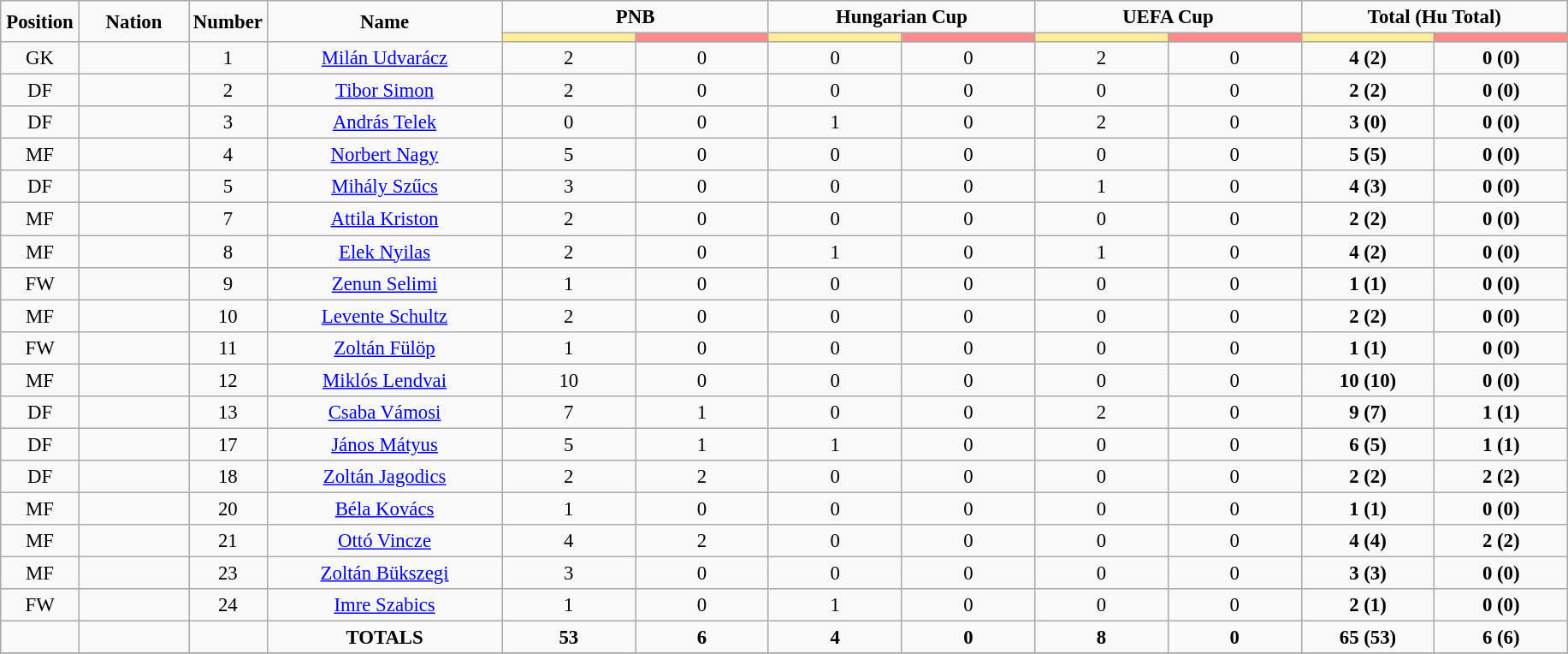<table class="wikitable" style="font-size: 95%; text-align: center;">
<tr>
<td rowspan="2" width="5%" align="center"><strong>Position</strong></td>
<td rowspan="2" width="7%" align="center"><strong>Nation</strong></td>
<td rowspan="2" width="5%" align="center"><strong>Number</strong></td>
<td rowspan="2" width="15%" align="center"><strong>Name</strong></td>
<td colspan="2" align="center"><strong>PNB</strong></td>
<td colspan="2" align="center"><strong>Hungarian Cup</strong></td>
<td colspan="2" align="center"><strong>UEFA Cup</strong></td>
<td colspan="2" align="center"><strong>Total (Hu Total)</strong></td>
</tr>
<tr>
<th width=60 style="background: #FFEE99"></th>
<th width=60 style="background: #FF8888"></th>
<th width=60 style="background: #FFEE99"></th>
<th width=60 style="background: #FF8888"></th>
<th width=60 style="background: #FFEE99"></th>
<th width=60 style="background: #FF8888"></th>
<th width=60 style="background: #FFEE99"></th>
<th width=60 style="background: #FF8888"></th>
</tr>
<tr>
<td>GK</td>
<td></td>
<td>1</td>
<td><a href='#'>Milán Udvarácz</a></td>
<td>2</td>
<td>0</td>
<td>0</td>
<td>0</td>
<td>2</td>
<td>0</td>
<td><strong>4 (2)</strong></td>
<td><strong>0 (0)</strong></td>
</tr>
<tr>
<td>DF</td>
<td></td>
<td>2</td>
<td><a href='#'>Tibor Simon</a></td>
<td>2</td>
<td>0</td>
<td>0</td>
<td>0</td>
<td>0</td>
<td>0</td>
<td><strong>2 (2)</strong></td>
<td><strong>0 (0)</strong></td>
</tr>
<tr>
<td>DF</td>
<td></td>
<td>3</td>
<td><a href='#'>András Telek</a></td>
<td>0</td>
<td>0</td>
<td>1</td>
<td>0</td>
<td>2</td>
<td>0</td>
<td><strong>3 (0)</strong></td>
<td><strong>0 (0)</strong></td>
</tr>
<tr>
<td>MF</td>
<td></td>
<td>4</td>
<td><a href='#'>Norbert Nagy</a></td>
<td>5</td>
<td>0</td>
<td>0</td>
<td>0</td>
<td>0</td>
<td>0</td>
<td><strong>5 (5)</strong></td>
<td><strong>0 (0)</strong></td>
</tr>
<tr>
<td>DF</td>
<td></td>
<td>5</td>
<td><a href='#'>Mihály Szűcs</a></td>
<td>3</td>
<td>0</td>
<td>0</td>
<td>0</td>
<td>1</td>
<td>0</td>
<td><strong>4 (3)</strong></td>
<td><strong>0 (0)</strong></td>
</tr>
<tr>
<td>MF</td>
<td></td>
<td>7</td>
<td><a href='#'>Attila Kriston</a></td>
<td>2</td>
<td>0</td>
<td>0</td>
<td>0</td>
<td>0</td>
<td>0</td>
<td><strong>2 (2)</strong></td>
<td><strong>0 (0)</strong></td>
</tr>
<tr>
<td>MF</td>
<td></td>
<td>8</td>
<td><a href='#'>Elek Nyilas</a></td>
<td>2</td>
<td>0</td>
<td>1</td>
<td>0</td>
<td>1</td>
<td>0</td>
<td><strong>4 (2)</strong></td>
<td><strong>0 (0)</strong></td>
</tr>
<tr>
<td>FW</td>
<td></td>
<td>9</td>
<td><a href='#'>Zenun Selimi</a></td>
<td>1</td>
<td>0</td>
<td>0</td>
<td>0</td>
<td>0</td>
<td>0</td>
<td><strong>1 (1)</strong></td>
<td><strong>0 (0)</strong></td>
</tr>
<tr>
<td>MF</td>
<td></td>
<td>10</td>
<td><a href='#'>Levente Schultz</a></td>
<td>2</td>
<td>0</td>
<td>0</td>
<td>0</td>
<td>0</td>
<td>0</td>
<td><strong>2 (2)</strong></td>
<td><strong>0 (0)</strong></td>
</tr>
<tr>
<td>FW</td>
<td></td>
<td>11</td>
<td><a href='#'>Zoltán Fülöp</a></td>
<td>1</td>
<td>0</td>
<td>0</td>
<td>0</td>
<td>0</td>
<td>0</td>
<td><strong>1 (1)</strong></td>
<td><strong>0 (0)</strong></td>
</tr>
<tr>
<td>MF</td>
<td></td>
<td>12</td>
<td><a href='#'>Miklós Lendvai</a></td>
<td>10</td>
<td>0</td>
<td>0</td>
<td>0</td>
<td>0</td>
<td>0</td>
<td><strong>10 (10)</strong></td>
<td><strong>0 (0)</strong></td>
</tr>
<tr>
<td>DF</td>
<td></td>
<td>13</td>
<td><a href='#'>Csaba Vámosi</a></td>
<td>7</td>
<td>1</td>
<td>0</td>
<td>0</td>
<td>2</td>
<td>0</td>
<td><strong>9 (7)</strong></td>
<td><strong>1 (1)</strong></td>
</tr>
<tr>
<td>DF</td>
<td></td>
<td>17</td>
<td><a href='#'>János Mátyus</a></td>
<td>5</td>
<td>1</td>
<td>1</td>
<td>0</td>
<td>0</td>
<td>0</td>
<td><strong>6 (5)</strong></td>
<td><strong>1 (1)</strong></td>
</tr>
<tr>
<td>DF</td>
<td></td>
<td>18</td>
<td><a href='#'>Zoltán Jagodics</a></td>
<td>2</td>
<td>2</td>
<td>0</td>
<td>0</td>
<td>0</td>
<td>0</td>
<td><strong>2 (2)</strong></td>
<td><strong>2 (2)</strong></td>
</tr>
<tr>
<td>MF</td>
<td></td>
<td>20</td>
<td><a href='#'>Béla Kovács</a></td>
<td>1</td>
<td>0</td>
<td>0</td>
<td>0</td>
<td>0</td>
<td>0</td>
<td><strong>1 (1)</strong></td>
<td><strong>0 (0)</strong></td>
</tr>
<tr>
<td>MF</td>
<td></td>
<td>21</td>
<td><a href='#'>Ottó Vincze</a></td>
<td>4</td>
<td>2</td>
<td>0</td>
<td>0</td>
<td>0</td>
<td>0</td>
<td><strong>4 (4)</strong></td>
<td><strong>2 (2)</strong></td>
</tr>
<tr>
<td>MF</td>
<td></td>
<td>23</td>
<td><a href='#'>Zoltán Bükszegi</a></td>
<td>3</td>
<td>0</td>
<td>0</td>
<td>0</td>
<td>0</td>
<td>0</td>
<td><strong>3 (3)</strong></td>
<td><strong>0 (0)</strong></td>
</tr>
<tr>
<td>FW</td>
<td></td>
<td>24</td>
<td><a href='#'>Imre Szabics</a></td>
<td>1</td>
<td>0</td>
<td>1</td>
<td>0</td>
<td>0</td>
<td>0</td>
<td><strong>2 (1)</strong></td>
<td><strong>0 (0)</strong></td>
</tr>
<tr>
<td></td>
<td></td>
<td></td>
<td><strong>TOTALS</strong></td>
<td><strong>53</strong></td>
<td><strong>6</strong></td>
<td><strong>4</strong></td>
<td><strong>0</strong></td>
<td><strong>8</strong></td>
<td><strong>0</strong></td>
<td><strong>65 (53)</strong></td>
<td><strong>6 (6)</strong></td>
</tr>
<tr>
</tr>
</table>
